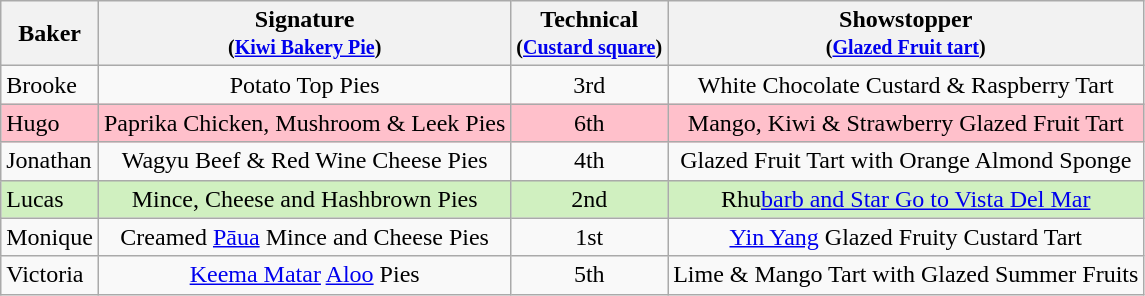<table class="wikitable" style="text-align:center;">
<tr>
<th>Baker</th>
<th>Signature<br><small>(<a href='#'>Kiwi Bakery Pie</a>)</small></th>
<th>Technical<br><small>(<a href='#'>Custard square</a>)</small></th>
<th>Showstopper<br><small>(<a href='#'>Glazed Fruit tart</a>)</small></th>
</tr>
<tr>
<td align="left">Brooke</td>
<td>Potato Top Pies</td>
<td>3rd</td>
<td>White Chocolate Custard & Raspberry Tart</td>
</tr>
<tr style="background:pink;">
<td align="left">Hugo</td>
<td>Paprika Chicken, Mushroom & Leek Pies</td>
<td>6th</td>
<td>Mango, Kiwi & Strawberry Glazed Fruit Tart</td>
</tr>
<tr>
<td align="left">Jonathan</td>
<td>Wagyu Beef & Red Wine Cheese Pies</td>
<td>4th</td>
<td>Glazed Fruit Tart with Orange Almond Sponge</td>
</tr>
<tr style="background:#d0f0c0;">
<td align="left">Lucas</td>
<td>Mince, Cheese and Hashbrown Pies</td>
<td>2nd</td>
<td>Rhu<a href='#'>barb and Star Go to Vista Del Mar</a></td>
</tr>
<tr>
<td align="left">Monique</td>
<td>Creamed <a href='#'>Pāua</a> Mince and Cheese Pies</td>
<td>1st</td>
<td><a href='#'>Yin Yang</a> Glazed Fruity Custard Tart</td>
</tr>
<tr>
<td align="left">Victoria</td>
<td><a href='#'>Keema Matar</a> <a href='#'>Aloo</a> Pies</td>
<td>5th</td>
<td>Lime & Mango Tart with Glazed Summer Fruits</td>
</tr>
</table>
